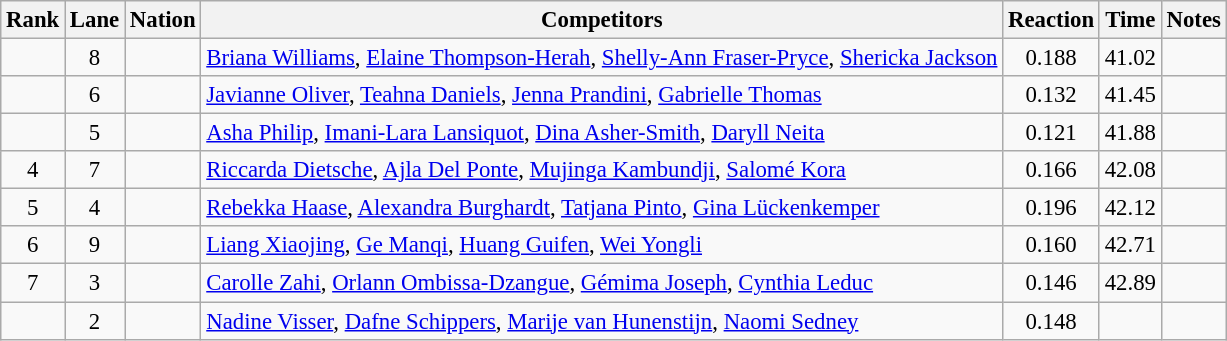<table class="wikitable sortable" style="text-align:center; font-size:95%">
<tr>
<th>Rank</th>
<th>Lane</th>
<th>Nation</th>
<th>Competitors</th>
<th>Reaction</th>
<th>Time</th>
<th>Notes</th>
</tr>
<tr>
<td></td>
<td>8</td>
<td align=left></td>
<td align=left><a href='#'>Briana Williams</a>, <a href='#'>Elaine Thompson-Herah</a>, <a href='#'>Shelly-Ann Fraser-Pryce</a>, <a href='#'>Shericka Jackson</a></td>
<td>0.188</td>
<td>41.02</td>
<td></td>
</tr>
<tr>
<td></td>
<td>6</td>
<td align=left></td>
<td align=left><a href='#'>Javianne Oliver</a>, <a href='#'>Teahna Daniels</a>, <a href='#'>Jenna Prandini</a>, <a href='#'>Gabrielle Thomas</a></td>
<td>0.132</td>
<td>41.45</td>
<td></td>
</tr>
<tr>
<td></td>
<td>5</td>
<td align=left></td>
<td align=left><a href='#'>Asha Philip</a>, <a href='#'>Imani-Lara Lansiquot</a>, <a href='#'>Dina Asher-Smith</a>, <a href='#'>Daryll Neita</a></td>
<td>0.121</td>
<td>41.88</td>
<td></td>
</tr>
<tr>
<td>4</td>
<td>7</td>
<td align=left></td>
<td align=left><a href='#'>Riccarda Dietsche</a>, <a href='#'>Ajla Del Ponte</a>, <a href='#'>Mujinga Kambundji</a>, <a href='#'>Salomé Kora</a></td>
<td>0.166</td>
<td>42.08</td>
<td></td>
</tr>
<tr>
<td>5</td>
<td>4</td>
<td align=left></td>
<td align=left><a href='#'>Rebekka Haase</a>, <a href='#'>Alexandra Burghardt</a>, <a href='#'>Tatjana Pinto</a>, <a href='#'>Gina Lückenkemper</a></td>
<td>0.196</td>
<td>42.12</td>
<td></td>
</tr>
<tr>
<td>6</td>
<td>9</td>
<td align=left></td>
<td align=left><a href='#'>Liang Xiaojing</a>, <a href='#'>Ge Manqi</a>, <a href='#'>Huang Guifen</a>, <a href='#'>Wei Yongli</a></td>
<td>0.160</td>
<td>42.71</td>
<td></td>
</tr>
<tr>
<td>7</td>
<td>3</td>
<td align=left></td>
<td align=left><a href='#'>Carolle Zahi</a>, <a href='#'>Orlann Ombissa-Dzangue</a>, <a href='#'>Gémima Joseph</a>, <a href='#'>Cynthia Leduc</a></td>
<td>0.146</td>
<td>42.89</td>
<td></td>
</tr>
<tr>
<td></td>
<td>2</td>
<td align=left></td>
<td align=left><a href='#'>Nadine Visser</a>, <a href='#'>Dafne Schippers</a>, <a href='#'>Marije van Hunenstijn</a>, <a href='#'>Naomi Sedney</a></td>
<td>0.148</td>
<td></td>
<td></td>
</tr>
</table>
